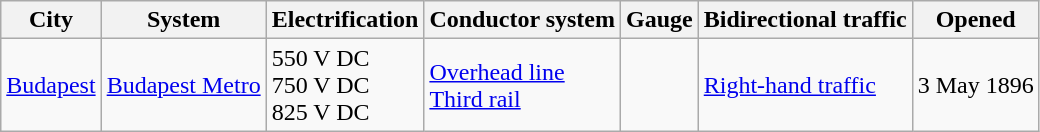<table class="wikitable">
<tr>
<th>City</th>
<th>System</th>
<th>Electrification</th>
<th>Conductor system</th>
<th>Gauge</th>
<th>Bidirectional traffic</th>
<th>Opened</th>
</tr>
<tr>
<td><a href='#'>Budapest</a></td>
<td><a href='#'>Budapest Metro</a></td>
<td>550 V DC <br>750 V DC <br>825 V DC </td>
<td><a href='#'>Overhead line</a> <br><a href='#'>Third rail</a> </td>
<td></td>
<td><a href='#'>Right-hand traffic</a></td>
<td>3 May 1896</td>
</tr>
</table>
